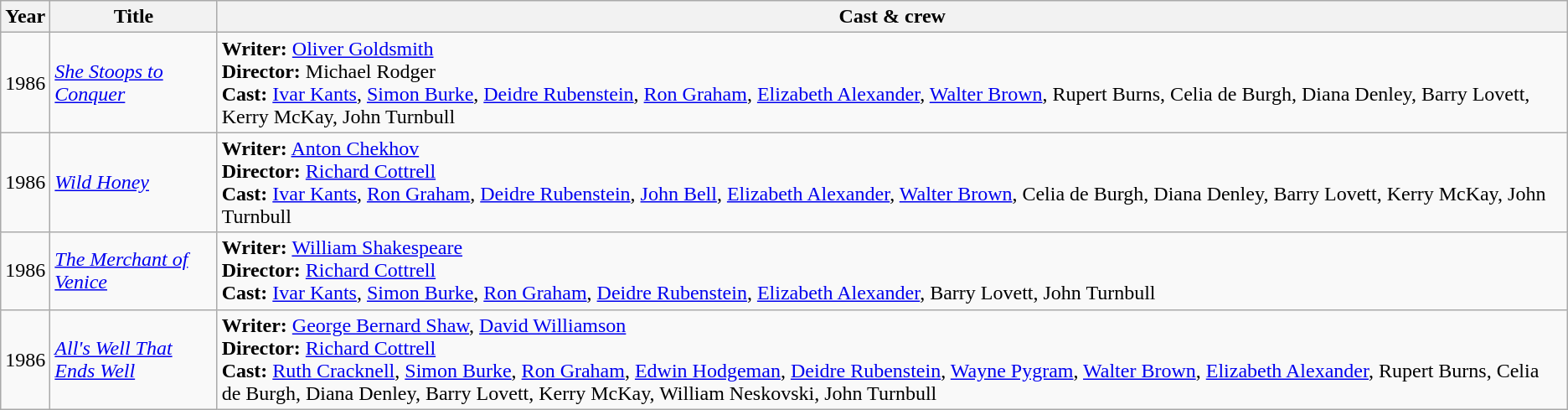<table class="wikitable sortable">
<tr>
<th>Year</th>
<th>Title</th>
<th>Cast & crew</th>
</tr>
<tr>
<td>1986</td>
<td><em><a href='#'>She Stoops to Conquer</a></em></td>
<td><strong>Writer:</strong> <a href='#'>Oliver Goldsmith</a><br><strong>Director:</strong> Michael Rodger<br><strong>Cast:</strong> <a href='#'>Ivar Kants</a>, <a href='#'>Simon Burke</a>, <a href='#'>Deidre Rubenstein</a>, <a href='#'>Ron Graham</a>, <a href='#'>Elizabeth Alexander</a>, <a href='#'>Walter Brown</a>, Rupert Burns, Celia de Burgh, Diana Denley, Barry Lovett, Kerry McKay, John Turnbull</td>
</tr>
<tr>
<td>1986</td>
<td><em><a href='#'>Wild Honey</a></em></td>
<td><strong>Writer:</strong> <a href='#'>Anton Chekhov</a> <br><strong>Director:</strong> <a href='#'>Richard Cottrell</a><br><strong>Cast:</strong> <a href='#'>Ivar Kants</a>, <a href='#'>Ron Graham</a>, <a href='#'>Deidre Rubenstein</a>, <a href='#'>John Bell</a>, <a href='#'>Elizabeth Alexander</a>, <a href='#'>Walter Brown</a>, Celia de Burgh, Diana Denley, Barry Lovett, Kerry McKay, John Turnbull</td>
</tr>
<tr>
<td>1986</td>
<td><em><a href='#'>The Merchant of Venice</a></em></td>
<td><strong>Writer:</strong> <a href='#'>William Shakespeare</a><br><strong>Director:</strong> <a href='#'>Richard Cottrell</a><br><strong>Cast:</strong> <a href='#'>Ivar Kants</a>, <a href='#'>Simon Burke</a>, <a href='#'>Ron Graham</a>, <a href='#'>Deidre Rubenstein</a>, <a href='#'>Elizabeth Alexander</a>, Barry Lovett, John Turnbull</td>
</tr>
<tr>
<td>1986</td>
<td><em><a href='#'>All's Well That Ends Well</a></em></td>
<td><strong>Writer:</strong> <a href='#'>George Bernard Shaw</a>, <a href='#'>David Williamson</a><br><strong>Director:</strong> <a href='#'>Richard Cottrell</a><br><strong>Cast:</strong> <a href='#'>Ruth Cracknell</a>, <a href='#'>Simon Burke</a>, <a href='#'>Ron Graham</a>, <a href='#'>Edwin Hodgeman</a>, <a href='#'>Deidre Rubenstein</a>, <a href='#'>Wayne Pygram</a>, <a href='#'>Walter Brown</a>, <a href='#'>Elizabeth Alexander</a>, Rupert Burns, Celia de Burgh, Diana Denley, Barry Lovett, Kerry McKay, William Neskovski, John Turnbull</td>
</tr>
</table>
